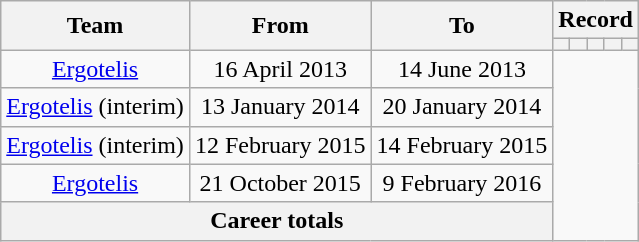<table class="wikitable" style="text-align: center">
<tr>
<th rowspan=2>Team</th>
<th rowspan=2>From</th>
<th rowspan=2>To</th>
<th colspan=8>Record</th>
</tr>
<tr>
<th></th>
<th></th>
<th></th>
<th></th>
<th></th>
</tr>
<tr>
<td><a href='#'>Ergotelis</a></td>
<td>16 April 2013</td>
<td>14 June 2013<br></td>
</tr>
<tr>
<td><a href='#'>Ergotelis</a> (interim)</td>
<td>13 January 2014</td>
<td>20 January 2014<br></td>
</tr>
<tr>
<td><a href='#'>Ergotelis</a> (interim)</td>
<td>12 February 2015</td>
<td>14 February 2015<br></td>
</tr>
<tr>
<td><a href='#'>Ergotelis</a></td>
<td>21 October 2015</td>
<td>9 February 2016<br></td>
</tr>
<tr>
<th colspan=3>Career totals<br></th>
</tr>
</table>
